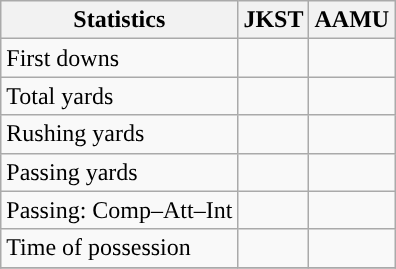<table class="wikitable" style="float: left;">
<tr>
<th>Statistics</th>
<th>JKST</th>
<th>AAMU</th>
</tr>
<tr>
<td>First downs</td>
<td></td>
<td></td>
</tr>
<tr>
<td>Total yards</td>
<td></td>
<td></td>
</tr>
<tr>
<td>Rushing yards</td>
<td></td>
<td></td>
</tr>
<tr>
<td>Passing yards</td>
<td></td>
<td></td>
</tr>
<tr>
<td>Passing: Comp–Att–Int</td>
<td></td>
<td></td>
</tr>
<tr>
<td>Time of possession</td>
<td></td>
<td></td>
</tr>
<tr>
</tr>
</table>
